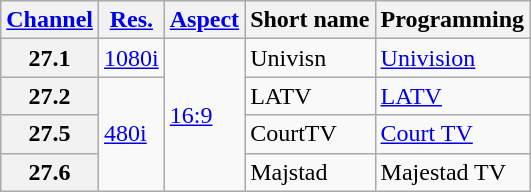<table class="wikitable">
<tr>
<th scope = "col"><a href='#'>Channel</a></th>
<th scope = "col"><a href='#'>Res.</a></th>
<th scope = "col"><a href='#'>Aspect</a></th>
<th scope = "col">Short name</th>
<th scope = "col">Programming</th>
</tr>
<tr>
<th scope = "row">27.1</th>
<td><a href='#'>1080i</a></td>
<td rowspan="5"><a href='#'>16:9</a></td>
<td>Univisn</td>
<td><a href='#'>Univision</a></td>
</tr>
<tr>
<th scope = "row">27.2</th>
<td rowspan="4"><a href='#'>480i</a></td>
<td>LATV</td>
<td><a href='#'>LATV</a></td>
</tr>
<tr>
<th scope = "row">27.5</th>
<td>CourtTV</td>
<td><a href='#'>Court TV</a></td>
</tr>
<tr>
<th scope = "row">27.6</th>
<td>Majstad</td>
<td>Majestad TV</td>
</tr>
</table>
